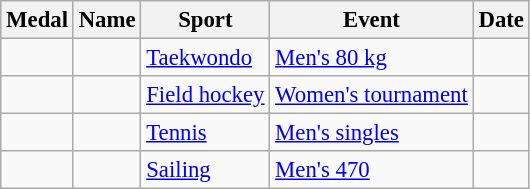<table class="wikitable sortable" style="font-size:95%;">
<tr>
<th>Medal</th>
<th>Name</th>
<th>Sport</th>
<th>Event</th>
<th>Date</th>
</tr>
<tr>
<td></td>
<td></td>
<td><a href='#'>Taekwondo</a></td>
<td><a href='#'>Men's 80 kg</a></td>
<td></td>
</tr>
<tr>
<td></td>
<td> <br></td>
<td><a href='#'>Field hockey</a></td>
<td><a href='#'>Women's tournament</a></td>
<td></td>
</tr>
<tr>
<td></td>
<td></td>
<td><a href='#'>Tennis</a></td>
<td><a href='#'>Men's singles</a></td>
<td></td>
</tr>
<tr>
<td></td>
<td><br></td>
<td><a href='#'>Sailing</a></td>
<td><a href='#'>Men's 470</a></td>
<td></td>
</tr>
</table>
